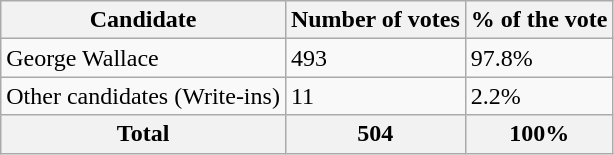<table class="wikitable sortable">
<tr>
<th>Candidate</th>
<th>Number of votes</th>
<th>% of the vote</th>
</tr>
<tr>
<td>George Wallace</td>
<td>493</td>
<td>97.8%</td>
</tr>
<tr>
<td>Other candidates (Write-ins)</td>
<td>11</td>
<td>2.2%</td>
</tr>
<tr>
<th>Total</th>
<th>504</th>
<th>100%</th>
</tr>
</table>
